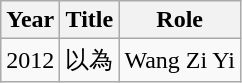<table class="wikitable sortable">
<tr>
<th>Year</th>
<th>Title</th>
<th>Role</th>
</tr>
<tr>
<td>2012</td>
<td>以為</td>
<td>Wang Zi Yi</td>
</tr>
</table>
